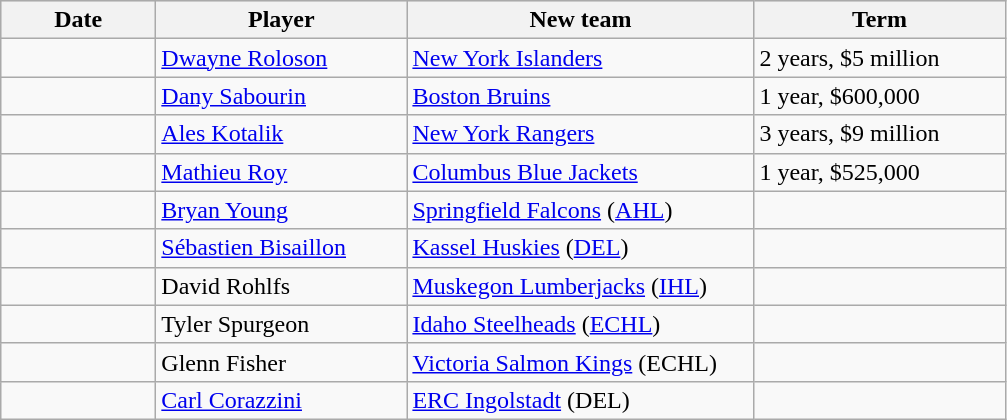<table class="wikitable">
<tr style="background:#ddd; text-align:center;">
<th style="width: 6em;">Date</th>
<th style="width: 10em;">Player</th>
<th style="width: 14em;">New team</th>
<th style="width: 10em;">Term</th>
</tr>
<tr>
<td></td>
<td><a href='#'>Dwayne Roloson</a></td>
<td><a href='#'>New York Islanders</a></td>
<td>2 years, $5 million</td>
</tr>
<tr>
<td></td>
<td><a href='#'>Dany Sabourin</a></td>
<td><a href='#'>Boston Bruins</a></td>
<td>1 year, $600,000</td>
</tr>
<tr>
<td></td>
<td><a href='#'>Ales Kotalik</a></td>
<td><a href='#'>New York Rangers</a></td>
<td>3 years, $9 million</td>
</tr>
<tr>
<td></td>
<td><a href='#'>Mathieu Roy</a></td>
<td><a href='#'>Columbus Blue Jackets</a></td>
<td>1 year, $525,000</td>
</tr>
<tr>
<td></td>
<td><a href='#'>Bryan Young</a></td>
<td><a href='#'>Springfield Falcons</a> (<a href='#'>AHL</a>)</td>
<td></td>
</tr>
<tr>
<td></td>
<td><a href='#'>Sébastien Bisaillon</a></td>
<td><a href='#'>Kassel Huskies</a> (<a href='#'>DEL</a>)</td>
<td></td>
</tr>
<tr>
<td></td>
<td>David Rohlfs</td>
<td><a href='#'>Muskegon Lumberjacks</a> (<a href='#'>IHL</a>)</td>
<td></td>
</tr>
<tr>
<td></td>
<td>Tyler Spurgeon</td>
<td><a href='#'>Idaho Steelheads</a> (<a href='#'>ECHL</a>)</td>
<td></td>
</tr>
<tr>
<td></td>
<td>Glenn Fisher</td>
<td><a href='#'>Victoria Salmon Kings</a> (ECHL)</td>
<td></td>
</tr>
<tr>
<td></td>
<td><a href='#'>Carl Corazzini</a></td>
<td><a href='#'>ERC Ingolstadt</a> (DEL)</td>
<td></td>
</tr>
</table>
